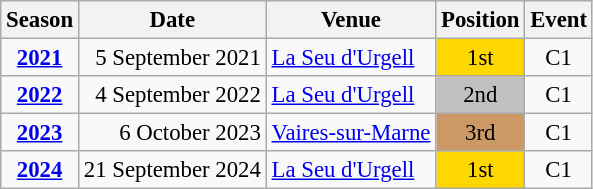<table class="wikitable" style="text-align:center; font-size:95%;">
<tr>
<th>Season</th>
<th>Date</th>
<th>Venue</th>
<th>Position</th>
<th>Event</th>
</tr>
<tr>
<td><strong><a href='#'>2021</a></strong></td>
<td align=right>5 September 2021</td>
<td align=left><a href='#'>La Seu d'Urgell</a></td>
<td bgcolor=gold>1st</td>
<td>C1</td>
</tr>
<tr>
<td><strong><a href='#'>2022</a></strong></td>
<td align=right>4 September 2022</td>
<td align=left><a href='#'>La Seu d'Urgell</a></td>
<td bgcolor=silver>2nd</td>
<td>C1</td>
</tr>
<tr>
<td><strong><a href='#'>2023</a></strong></td>
<td align=right>6 October 2023</td>
<td align=left><a href='#'>Vaires-sur-Marne</a></td>
<td bgcolor=cc9966>3rd</td>
<td>C1</td>
</tr>
<tr>
<td><strong><a href='#'>2024</a></strong></td>
<td align=right>21 September 2024</td>
<td align=left><a href='#'>La Seu d'Urgell</a></td>
<td bgcolor=gold>1st</td>
<td>C1</td>
</tr>
</table>
